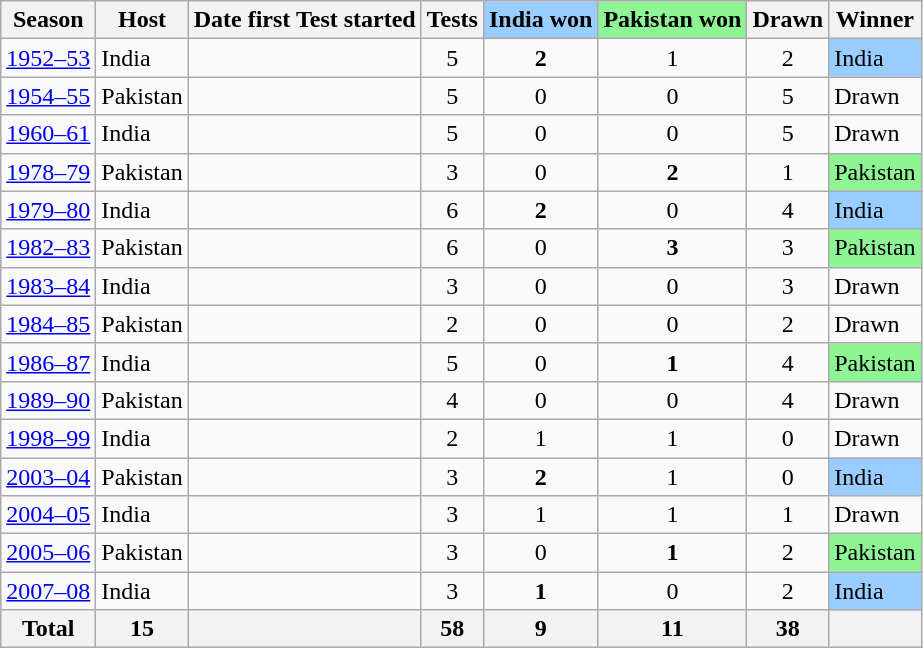<table class="wikitable sortable" style="text-align:center">
<tr>
<th scope="col">Season</th>
<th scope="col">Host</th>
<th scope="col">Date first Test started</th>
<th scope="col">Tests</th>
<th scope="col" style="background:#99ccff;">India won</th>
<th scope="col" style="background:#8ef595;">Pakistan won</th>
<th scope="col">Drawn</th>
<th scope="col">Winner</th>
</tr>
<tr>
<td><a href='#'>1952–53</a></td>
<td align="left">India</td>
<td align="left"></td>
<td>5</td>
<td><strong>2</strong></td>
<td>1</td>
<td>2</td>
<td align="left" style="background-color: #99ccff;">India</td>
</tr>
<tr>
<td><a href='#'>1954–55</a></td>
<td align="left">Pakistan</td>
<td align="left"></td>
<td>5</td>
<td>0</td>
<td>0</td>
<td>5</td>
<td align="left">Drawn</td>
</tr>
<tr>
<td><a href='#'>1960–61</a></td>
<td align="left">India</td>
<td align="left"></td>
<td>5</td>
<td>0</td>
<td>0</td>
<td>5</td>
<td align="left">Drawn</td>
</tr>
<tr>
<td><a href='#'>1978–79</a></td>
<td align="left">Pakistan</td>
<td align="left"></td>
<td>3</td>
<td>0</td>
<td><strong>2</strong></td>
<td>1</td>
<td align="left" style="background-color: #8ef595">Pakistan</td>
</tr>
<tr>
<td><a href='#'>1979–80</a></td>
<td align="left">India</td>
<td align="left"></td>
<td>6</td>
<td><strong>2</strong></td>
<td>0</td>
<td>4</td>
<td align="left" style="background-color: #99ccff;">India</td>
</tr>
<tr>
<td><a href='#'>1982–83</a></td>
<td align="left">Pakistan</td>
<td align="left"></td>
<td>6</td>
<td>0</td>
<td><strong>3</strong></td>
<td>3</td>
<td align="left" style="background-color: #8ef595">Pakistan</td>
</tr>
<tr>
<td><a href='#'>1983–84</a></td>
<td align="left">India</td>
<td align="left"></td>
<td>3</td>
<td>0</td>
<td>0</td>
<td>3</td>
<td align="left">Drawn</td>
</tr>
<tr>
<td><a href='#'>1984–85</a></td>
<td align="left">Pakistan</td>
<td align="left"></td>
<td>2</td>
<td>0</td>
<td>0</td>
<td>2</td>
<td align="left">Drawn</td>
</tr>
<tr>
<td><a href='#'>1986–87</a></td>
<td align="left">India</td>
<td align="left"></td>
<td>5</td>
<td>0</td>
<td><strong>1</strong></td>
<td>4</td>
<td align="left" style="background-color: #8ef595">Pakistan</td>
</tr>
<tr>
<td><a href='#'>1989–90</a></td>
<td align="left">Pakistan</td>
<td align="left"></td>
<td>4</td>
<td>0</td>
<td>0</td>
<td>4</td>
<td align="left">Drawn</td>
</tr>
<tr>
<td><a href='#'>1998–99</a></td>
<td align="left">India</td>
<td align="left"></td>
<td>2</td>
<td>1</td>
<td>1</td>
<td>0</td>
<td align="left">Drawn</td>
</tr>
<tr>
<td><a href='#'>2003–04</a></td>
<td align="left">Pakistan</td>
<td align="left"></td>
<td>3</td>
<td><strong>2</strong></td>
<td>1</td>
<td>0</td>
<td align="left" style="background-color: #99ccff;">India</td>
</tr>
<tr>
<td><a href='#'>2004–05</a></td>
<td align="left">India</td>
<td align="left"></td>
<td>3</td>
<td>1</td>
<td>1</td>
<td>1</td>
<td align="left">Drawn</td>
</tr>
<tr>
<td><a href='#'>2005–06</a></td>
<td align="left">Pakistan</td>
<td align="left"></td>
<td>3</td>
<td>0</td>
<td><strong>1</strong></td>
<td>2</td>
<td align="left" style="background-color: #8ef595">Pakistan</td>
</tr>
<tr>
<td><a href='#'>2007–08</a></td>
<td align="left">India</td>
<td align="left"></td>
<td>3</td>
<td><strong>1</strong></td>
<td>0</td>
<td>2</td>
<td align="left" style="background-color: #99ccff;">India</td>
</tr>
<tr>
<th>Total</th>
<th>15</th>
<th></th>
<th>58</th>
<th>9</th>
<th>11</th>
<th>38</th>
<th></th>
</tr>
</table>
